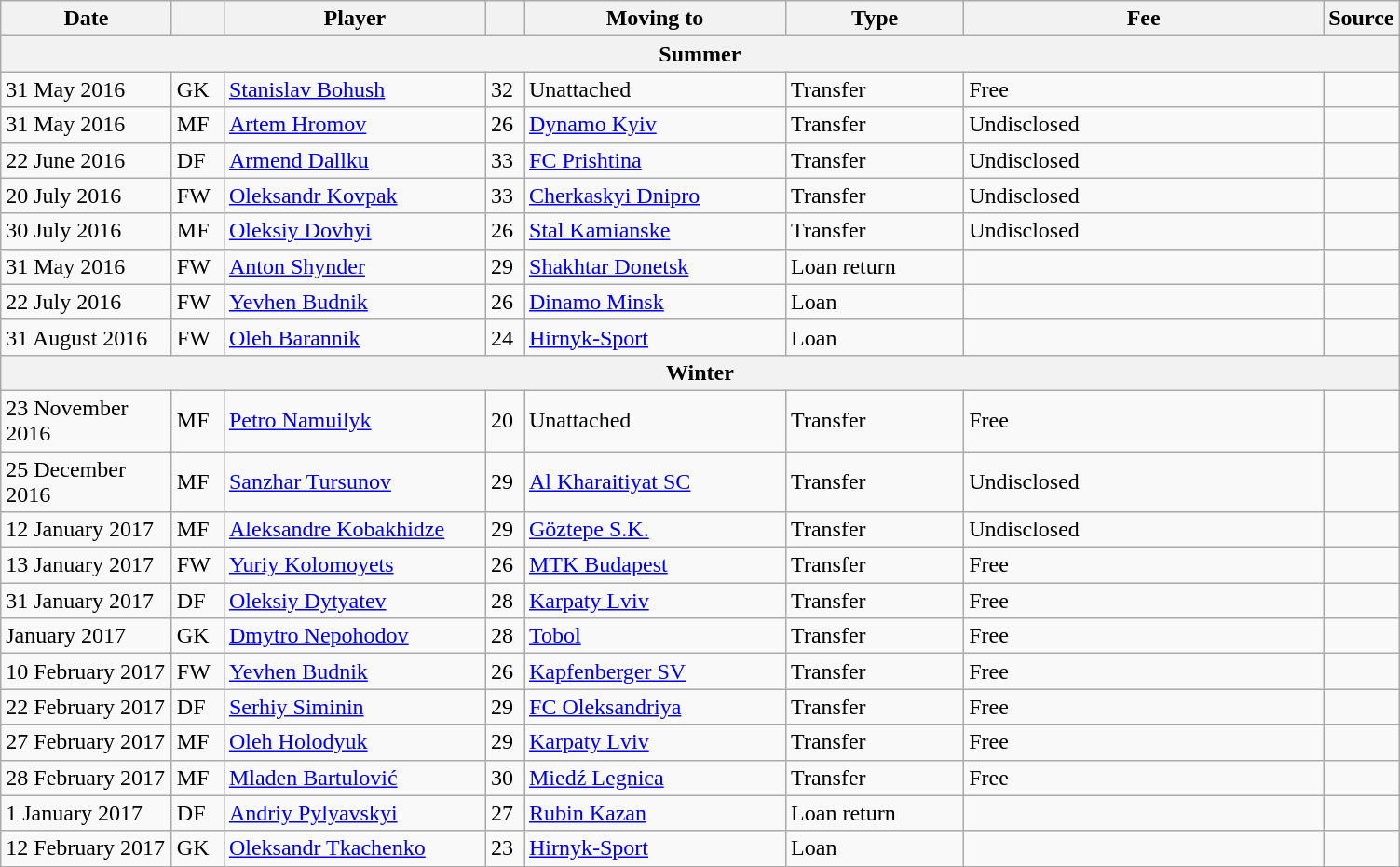<table class="wikitable sortable">
<tr>
<th style="width:115px;">Date</th>
<th style="width:30px;"></th>
<th style="width:180px;">Player</th>
<th style="width:20px;"></th>
<th style="width:180px;">Moving to</th>
<th style="width:120px;" class="unsortable">Type</th>
<th style="width:250px;" class="unsortable">Fee</th>
<th style="width:20px;">Source</th>
</tr>
<tr>
<th colspan=8>Summer</th>
</tr>
<tr>
<td>31 May 2016</td>
<td>GK</td>
<td> <a href='#'>Stanislav Bohush</a></td>
<td>32</td>
<td>Unattached</td>
<td>Transfer</td>
<td>Free</td>
<td></td>
</tr>
<tr>
<td>31 May 2016</td>
<td>MF</td>
<td> <a href='#'>Artem Hromov</a></td>
<td>26</td>
<td> <a href='#'>Dynamo Kyiv</a></td>
<td>Transfer</td>
<td>Undisclosed</td>
<td></td>
</tr>
<tr>
<td>22 June 2016</td>
<td>DF</td>
<td> <a href='#'>Armend Dallku</a></td>
<td>33</td>
<td> <a href='#'>FC Prishtina</a></td>
<td>Transfer</td>
<td>Undisclosed</td>
<td></td>
</tr>
<tr>
<td>20 July 2016</td>
<td>FW</td>
<td> <a href='#'>Oleksandr Kovpak</a></td>
<td>33</td>
<td> <a href='#'>Cherkaskyi Dnipro</a></td>
<td>Transfer</td>
<td>Undisclosed</td>
<td></td>
</tr>
<tr>
<td>30 July 2016</td>
<td>MF</td>
<td> <a href='#'>Oleksiy Dovhyi</a></td>
<td>26</td>
<td> <a href='#'>Stal Kamianske</a></td>
<td>Transfer</td>
<td>Undisclosed</td>
<td></td>
</tr>
<tr>
<td>31 May 2016</td>
<td>FW</td>
<td> <a href='#'>Anton Shynder</a></td>
<td>29</td>
<td> <a href='#'>Shakhtar Donetsk</a></td>
<td>Loan return</td>
<td></td>
<td></td>
</tr>
<tr>
<td>22 July 2016</td>
<td>FW</td>
<td> <a href='#'>Yevhen Budnik</a></td>
<td>26</td>
<td> <a href='#'>Dinamo Minsk</a></td>
<td>Loan</td>
<td></td>
<td></td>
</tr>
<tr>
<td>31 August 2016</td>
<td>FW</td>
<td> <a href='#'>Oleh Barannik</a></td>
<td>24</td>
<td> <a href='#'>Hirnyk-Sport</a></td>
<td>Loan</td>
<td></td>
<td></td>
</tr>
<tr>
<th colspan=8>Winter</th>
</tr>
<tr>
<td>23 November 2016</td>
<td>MF</td>
<td> <a href='#'>Petro Namuilyk</a></td>
<td>20</td>
<td>Unattached</td>
<td>Transfer</td>
<td>Free</td>
<td></td>
</tr>
<tr>
<td>25 December 2016</td>
<td>MF</td>
<td> <a href='#'>Sanzhar Tursunov</a></td>
<td>29</td>
<td> <a href='#'>Al Kharaitiyat SC</a></td>
<td>Transfer</td>
<td>Undisclosed</td>
<td></td>
</tr>
<tr>
<td>12 January 2017</td>
<td>MF</td>
<td> <a href='#'>Aleksandre Kobakhidze</a></td>
<td>29</td>
<td> <a href='#'>Göztepe S.K.</a></td>
<td>Transfer</td>
<td>Undisclosed</td>
<td></td>
</tr>
<tr>
<td>13 January 2017</td>
<td>FW</td>
<td> <a href='#'>Yuriy Kolomoyets</a></td>
<td>26</td>
<td> <a href='#'>MTK Budapest</a></td>
<td>Transfer</td>
<td>Free</td>
<td></td>
</tr>
<tr>
<td>31 January 2017</td>
<td>DF</td>
<td> <a href='#'>Oleksiy Dytyatev</a></td>
<td>28</td>
<td> <a href='#'>Karpaty Lviv</a></td>
<td>Transfer</td>
<td>Free</td>
<td></td>
</tr>
<tr>
<td>January 2017</td>
<td>GK</td>
<td> <a href='#'>Dmytro Nepohodov</a></td>
<td>28</td>
<td> <a href='#'>Tobol</a></td>
<td>Transfer</td>
<td>Free</td>
<td></td>
</tr>
<tr>
<td>10 February 2017</td>
<td>FW</td>
<td> <a href='#'>Yevhen Budnik</a></td>
<td>26</td>
<td> <a href='#'>Kapfenberger SV</a></td>
<td>Transfer</td>
<td>Free</td>
<td></td>
</tr>
<tr>
<td>22 February 2017</td>
<td>DF</td>
<td> <a href='#'>Serhiy Siminin</a></td>
<td>29</td>
<td> <a href='#'>FC Oleksandriya</a></td>
<td>Transfer</td>
<td>Free</td>
<td></td>
</tr>
<tr>
<td>27 February 2017</td>
<td>MF</td>
<td> <a href='#'>Oleh Holodyuk</a></td>
<td>29</td>
<td> <a href='#'>Karpaty Lviv</a></td>
<td>Transfer</td>
<td>Free</td>
<td></td>
</tr>
<tr>
<td>28 February 2017</td>
<td>MF</td>
<td> <a href='#'>Mladen Bartulović</a></td>
<td>30</td>
<td> <a href='#'>Miedź Legnica</a></td>
<td>Transfer</td>
<td>Free</td>
<td></td>
</tr>
<tr>
<td>1 January 2017</td>
<td>DF</td>
<td> <a href='#'>Andriy Pylyavskyi</a></td>
<td>27</td>
<td> <a href='#'>Rubin Kazan</a></td>
<td>Loan return</td>
<td></td>
<td></td>
</tr>
<tr>
<td>12 February 2017</td>
<td>GK</td>
<td> <a href='#'>Oleksandr Tkachenko</a></td>
<td>23</td>
<td> <a href='#'>Hirnyk-Sport</a></td>
<td>Loan</td>
<td></td>
<td></td>
</tr>
<tr>
</tr>
</table>
